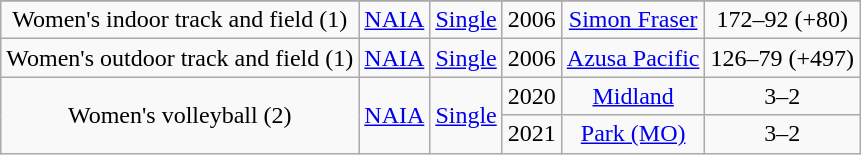<table class="wikitable">
<tr align="center">
</tr>
<tr align="center">
<td rowspan="1">Women's indoor track and field (1)</td>
<td rowspan="1"><a href='#'>NAIA</a></td>
<td rowspan="1"><a href='#'>Single</a></td>
<td>2006</td>
<td><a href='#'>Simon Fraser</a></td>
<td>172–92 (+80)</td>
</tr>
<tr align="center">
<td rowspan="1">Women's outdoor track and field (1)</td>
<td rowspan="1"><a href='#'>NAIA</a></td>
<td rowspan="1"><a href='#'>Single</a></td>
<td>2006</td>
<td><a href='#'>Azusa Pacific</a></td>
<td>126–79 (+497)</td>
</tr>
<tr align="center">
<td rowspan="2">Women's volleyball (2)</td>
<td rowspan="2"><a href='#'>NAIA</a></td>
<td rowspan="2"><a href='#'>Single</a></td>
<td>2020</td>
<td><a href='#'>Midland</a></td>
<td>3–2</td>
</tr>
<tr align="center">
<td>2021</td>
<td><a href='#'>Park (MO)</a></td>
<td>3–2</td>
</tr>
</table>
